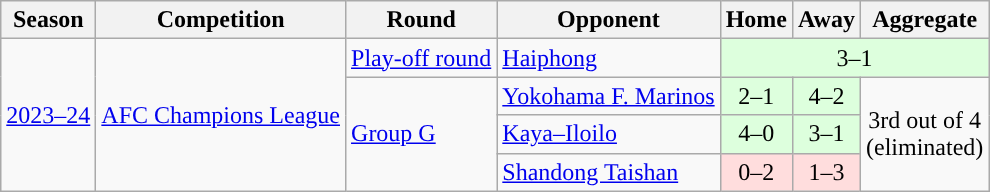<table class="wikitable">
<tr>
<th>Season</th>
<th>Competition</th>
<th>Round</th>
<th>Opponent</th>
<th>Home</th>
<th>Away</th>
<th>Aggregate</th>
</tr>
<tr>
<td rowspan="4"><a href='#'>2023–24</a></td>
<td rowspan="4"><a href='#'>AFC Champions League</a></td>
<td><a href='#'>Play-off round</a></td>
<td> <a href='#'>Haiphong</a></td>
<td colspan="3" style="text-align:center; background:#dfd;">3–1 </td>
</tr>
<tr>
<td rowspan="3"><a href='#'>Group G</a></td>
<td> <a href='#'>Yokohama F. Marinos</a></td>
<td style="text-align:center; background:#dfd;">2–1</td>
<td style="text-align:center; background:#dfd;">4–2</td>
<td rowspan="3" style="text-align:center;">3rd out of 4<br>(eliminated)</td>
</tr>
<tr>
<td> <a href='#'>Kaya–Iloilo</a></td>
<td style="text-align:center; background:#dfd;">4–0</td>
<td style="text-align:center; background:#dfd;">3–1</td>
</tr>
<tr>
<td> <a href='#'>Shandong Taishan</a></td>
<td style="text-align:center; background:#FFDDDD;">0–2</td>
<td style="text-align:center; background:#FFDDDD;">1–3</td>
</tr>
</table>
